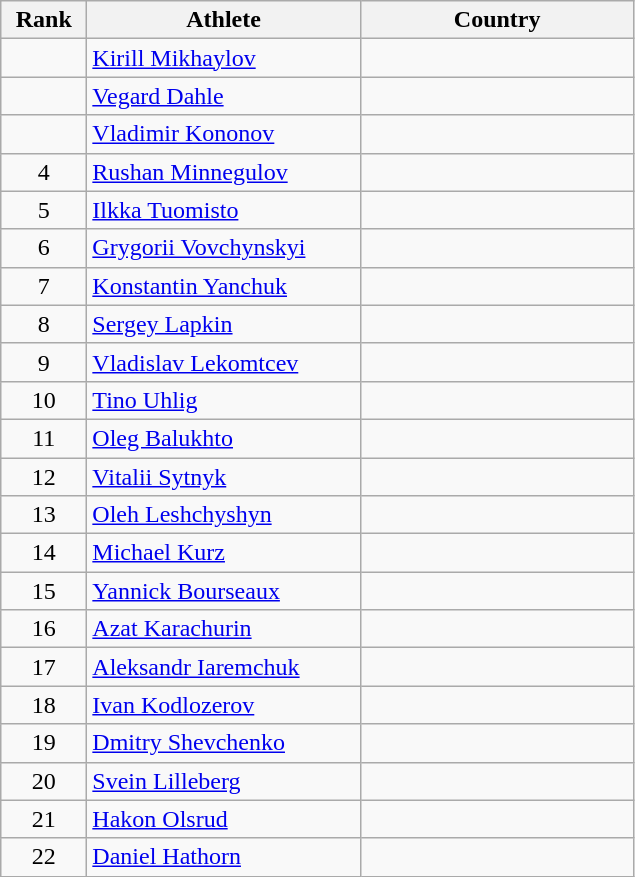<table class="wikitable" style="text-align: center">
<tr>
<th width=50>Rank</th>
<th width=175>Athlete</th>
<th width=175>Country</th>
</tr>
<tr>
<td></td>
<td align=left><a href='#'>Kirill Mikhaylov</a></td>
<td align=left></td>
</tr>
<tr>
<td></td>
<td align=left><a href='#'>Vegard Dahle</a></td>
<td align=left></td>
</tr>
<tr>
<td></td>
<td align=left><a href='#'>Vladimir Kononov</a></td>
<td align=left></td>
</tr>
<tr>
<td>4</td>
<td align=left><a href='#'>Rushan Minnegulov</a></td>
<td align=left></td>
</tr>
<tr>
<td>5</td>
<td align=left><a href='#'>Ilkka Tuomisto</a></td>
<td align=left></td>
</tr>
<tr>
<td>6</td>
<td align=left><a href='#'>Grygorii Vovchynskyi</a></td>
<td align=left></td>
</tr>
<tr>
<td>7</td>
<td align=left><a href='#'>Konstantin Yanchuk</a></td>
<td align=left></td>
</tr>
<tr>
<td>8</td>
<td align=left><a href='#'>Sergey Lapkin</a></td>
<td align=left></td>
</tr>
<tr>
<td>9</td>
<td align=left><a href='#'>Vladislav Lekomtcev</a></td>
<td align=left></td>
</tr>
<tr>
<td>10</td>
<td align=left><a href='#'>Tino Uhlig</a></td>
<td align=left></td>
</tr>
<tr>
<td>11</td>
<td align=left><a href='#'>Oleg Balukhto</a></td>
<td align=left></td>
</tr>
<tr>
<td>12</td>
<td align=left><a href='#'>Vitalii Sytnyk</a></td>
<td align=left></td>
</tr>
<tr>
<td>13</td>
<td align=left><a href='#'>Oleh Leshchyshyn</a></td>
<td align=left></td>
</tr>
<tr>
<td>14</td>
<td align=left><a href='#'>Michael Kurz</a></td>
<td align=left></td>
</tr>
<tr>
<td>15</td>
<td align=left><a href='#'>Yannick Bourseaux</a></td>
<td align=left></td>
</tr>
<tr>
<td>16</td>
<td align=left><a href='#'>Azat Karachurin</a></td>
<td align=left></td>
</tr>
<tr>
<td>17</td>
<td align=left><a href='#'>Aleksandr Iaremchuk</a></td>
<td align=left></td>
</tr>
<tr>
<td>18</td>
<td align=left><a href='#'>Ivan Kodlozerov</a></td>
<td align=left></td>
</tr>
<tr>
<td>19</td>
<td align=left><a href='#'>Dmitry Shevchenko</a></td>
<td align=left></td>
</tr>
<tr>
<td>20</td>
<td align=left><a href='#'>Svein Lilleberg</a></td>
<td align=left></td>
</tr>
<tr>
<td>21</td>
<td align=left><a href='#'>Hakon Olsrud</a></td>
<td align=left></td>
</tr>
<tr>
<td>22</td>
<td align=left><a href='#'>Daniel Hathorn</a></td>
<td align=left></td>
</tr>
</table>
